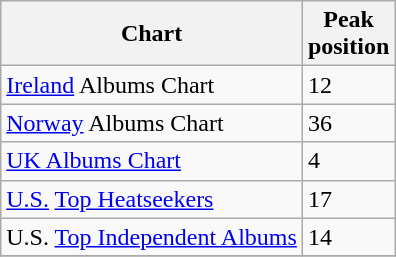<table class="wikitable">
<tr>
<th>Chart</th>
<th>Peak<br>position</th>
</tr>
<tr>
<td><a href='#'>Ireland</a> Albums Chart</td>
<td>12</td>
</tr>
<tr>
<td><a href='#'>Norway</a> Albums Chart</td>
<td>36</td>
</tr>
<tr>
<td><a href='#'>UK Albums Chart</a></td>
<td>4</td>
</tr>
<tr>
<td><a href='#'>U.S.</a> <a href='#'>Top Heatseekers</a></td>
<td>17</td>
</tr>
<tr>
<td>U.S. <a href='#'>Top Independent Albums</a></td>
<td>14</td>
</tr>
<tr>
</tr>
</table>
